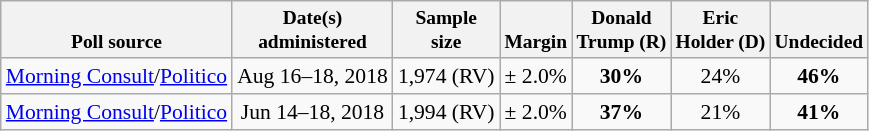<table class="wikitable sortable" style="font-size:90%;text-align:center;">
<tr valign=bottom style="font-size:90%;">
<th>Poll source</th>
<th>Date(s)<br>administered</th>
<th>Sample<br>size</th>
<th>Margin<br></th>
<th>Donald<br>Trump (R)</th>
<th>Eric<br>Holder (D)</th>
<th>Undecided</th>
</tr>
<tr>
<td style="text-align:left;"><a href='#'>Morning Consult</a>/<a href='#'>Politico</a></td>
<td>Aug 16–18, 2018</td>
<td>1,974 (RV)</td>
<td>± 2.0%</td>
<td><strong>30%</strong></td>
<td>24%</td>
<td><strong>46%</strong></td>
</tr>
<tr>
<td style="text-align:left;"><a href='#'>Morning Consult</a>/<a href='#'>Politico</a></td>
<td>Jun 14–18, 2018</td>
<td>1,994 (RV)</td>
<td>± 2.0%</td>
<td><strong>37%</strong></td>
<td>21%</td>
<td><strong>41%</strong></td>
</tr>
</table>
